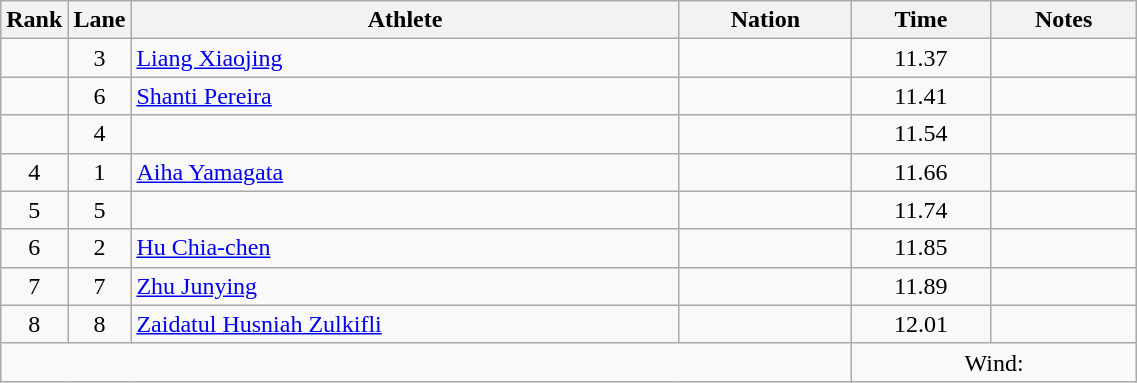<table class="wikitable sortable" style="text-align:center;width: 60%;">
<tr>
<th scope="col" style="width: 10px;">Rank</th>
<th scope="col" style="width: 10px;">Lane</th>
<th scope="col">Athlete</th>
<th scope="col">Nation</th>
<th scope="col">Time</th>
<th scope="col">Notes</th>
</tr>
<tr>
<td></td>
<td>3</td>
<td align="left"><a href='#'>Liang Xiaojing</a></td>
<td align="left"></td>
<td>11.37</td>
<td></td>
</tr>
<tr>
<td></td>
<td>6</td>
<td align="left"><a href='#'>Shanti Pereira</a></td>
<td align="left"></td>
<td>11.41</td>
<td></td>
</tr>
<tr>
<td></td>
<td>4</td>
<td align="left"></td>
<td align="left"></td>
<td>11.54</td>
<td></td>
</tr>
<tr>
<td>4</td>
<td>1</td>
<td align="left"><a href='#'>Aiha Yamagata</a></td>
<td align="left"></td>
<td>11.66</td>
<td></td>
</tr>
<tr>
<td>5</td>
<td>5</td>
<td align="left"></td>
<td align="left"></td>
<td>11.74</td>
<td></td>
</tr>
<tr>
<td>6</td>
<td>2</td>
<td align="left"><a href='#'>Hu Chia-chen</a></td>
<td align="left"></td>
<td>11.85</td>
<td></td>
</tr>
<tr>
<td>7</td>
<td>7</td>
<td align="left"><a href='#'>Zhu Junying</a></td>
<td align="left"></td>
<td>11.89</td>
<td></td>
</tr>
<tr>
<td>8</td>
<td>8</td>
<td align="left"><a href='#'>Zaidatul Husniah Zulkifli</a></td>
<td align="left"></td>
<td>12.01</td>
<td></td>
</tr>
<tr class="sortbottom">
<td colspan="4"></td>
<td colspan="2">Wind: </td>
</tr>
</table>
